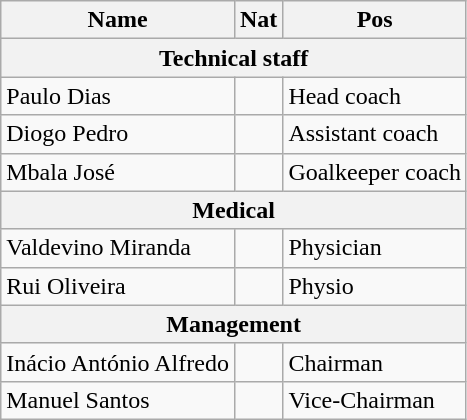<table class="wikitable ve-ce-branchNode ve-ce-tableNode">
<tr>
<th>Name</th>
<th>Nat</th>
<th>Pos</th>
</tr>
<tr>
<th colspan="4">Technical staff</th>
</tr>
<tr>
<td>Paulo Dias</td>
<td></td>
<td>Head coach</td>
</tr>
<tr>
<td>Diogo Pedro</td>
<td></td>
<td>Assistant coach</td>
</tr>
<tr>
<td>Mbala José</td>
<td></td>
<td>Goalkeeper coach</td>
</tr>
<tr>
<th colspan="4">Medical</th>
</tr>
<tr>
<td>Valdevino Miranda</td>
<td></td>
<td>Physician</td>
</tr>
<tr>
<td>Rui Oliveira</td>
<td></td>
<td>Physio</td>
</tr>
<tr>
<th colspan="4">Management</th>
</tr>
<tr>
<td>Inácio António Alfredo</td>
<td></td>
<td>Chairman</td>
</tr>
<tr>
<td>Manuel Santos</td>
<td></td>
<td>Vice-Chairman</td>
</tr>
</table>
